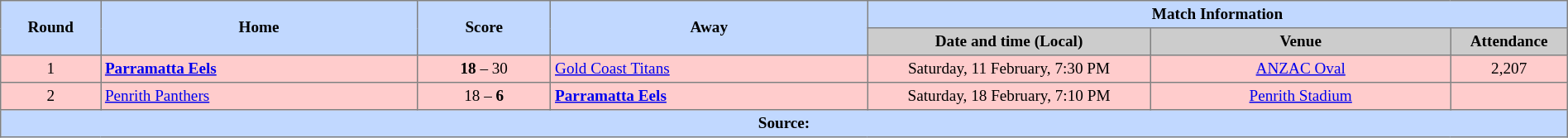<table border="1" cellpadding="3" cellspacing="0" style="border-collapse:collapse; font-size:80%; text-align:center; width:100%;">
<tr style="background:#c1d8ff;">
<th rowspan="2" style="width:6%;">Round</th>
<th rowspan="2" style="width:19%;">Home</th>
<th rowspan="2" style="width:8%;">Score</th>
<th rowspan="2" style="width:19%;">Away</th>
<th colspan=6>Match Information</th>
</tr>
<tr style="background:#ccc;">
<th width=17%>Date and time (Local)</th>
<th width=18%>Venue</th>
<th width=7%>Attendance</th>
</tr>
<tr style="text-align:center; background:#fcc;">
<td align=center>1</td>
<td style="text-align:left;"><strong> <a href='#'>Parramatta Eels</a></strong></td>
<td><strong>18</strong> – 30</td>
<td style="text-align:left;"> <a href='#'>Gold Coast Titans</a></td>
<td>Saturday, 11 February, 7:30 PM</td>
<td><a href='#'>ANZAC Oval</a></td>
<td>2,207</td>
</tr>
<tr style="text-align:center; background:#fcc;">
<td align=center>2</td>
<td style="text-align:left;"> <a href='#'>Penrith Panthers</a></td>
<td>18 – <strong>6</strong></td>
<td style="text-align:left;"><strong> <a href='#'>Parramatta Eels</a></strong></td>
<td>Saturday, 18 February, 7:10 PM</td>
<td><a href='#'>Penrith Stadium</a></td>
<td></td>
</tr>
<tr style="background:#c1d8ff;">
<th colspan=12>Source:</th>
</tr>
</table>
